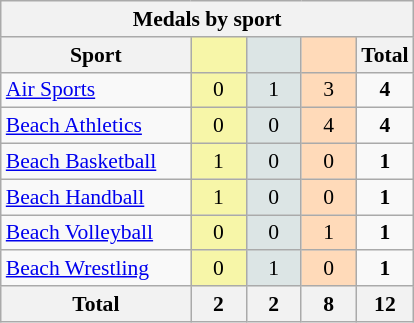<table class="wikitable" style="font-size:90%; text-align:center;">
<tr>
<th colspan=5>Medals by sport</th>
</tr>
<tr>
<th width=120>Sport</th>
<th scope="col" width=30 style="background:#F7F6A8;"></th>
<th scope="col" width=30 style="background:#DCE5E5;"></th>
<th scope="col" width=30 style="background:#FFDAB9;"></th>
<th width=30>Total</th>
</tr>
<tr>
<td align=left> <a href='#'>Air Sports</a></td>
<td style="background:#F7F6A8;">0</td>
<td style="background:#DCE5E5;">1</td>
<td style="background:#FFDAB9;">3</td>
<td><strong>4</strong></td>
</tr>
<tr>
<td align=left> <a href='#'>Beach Athletics</a></td>
<td style="background:#F7F6A8;">0</td>
<td style="background:#DCE5E5;">0</td>
<td style="background:#FFDAB9;">4</td>
<td><strong>4</strong></td>
</tr>
<tr>
<td align=left> <a href='#'>Beach Basketball</a></td>
<td style="background:#F7F6A8;">1</td>
<td style="background:#DCE5E5;">0</td>
<td style="background:#FFDAB9;">0</td>
<td><strong>1</strong></td>
</tr>
<tr>
<td align=left> <a href='#'>Beach Handball</a></td>
<td style="background:#F7F6A8;">1</td>
<td style="background:#DCE5E5;">0</td>
<td style="background:#FFDAB9;">0</td>
<td><strong>1</strong></td>
</tr>
<tr>
<td align=left> <a href='#'>Beach Volleyball</a></td>
<td style="background:#F7F6A8;">0</td>
<td style="background:#DCE5E5;">0</td>
<td style="background:#FFDAB9;">1</td>
<td><strong>1</strong></td>
</tr>
<tr>
<td align=left> <a href='#'>Beach Wrestling</a></td>
<td style="background:#F7F6A8;">0</td>
<td style="background:#DCE5E5;">1</td>
<td style="background:#FFDAB9;">0</td>
<td><strong>1</strong></td>
</tr>
<tr class="sortbottom">
<th>Total</th>
<th>2</th>
<th>2</th>
<th>8</th>
<th>12</th>
</tr>
</table>
